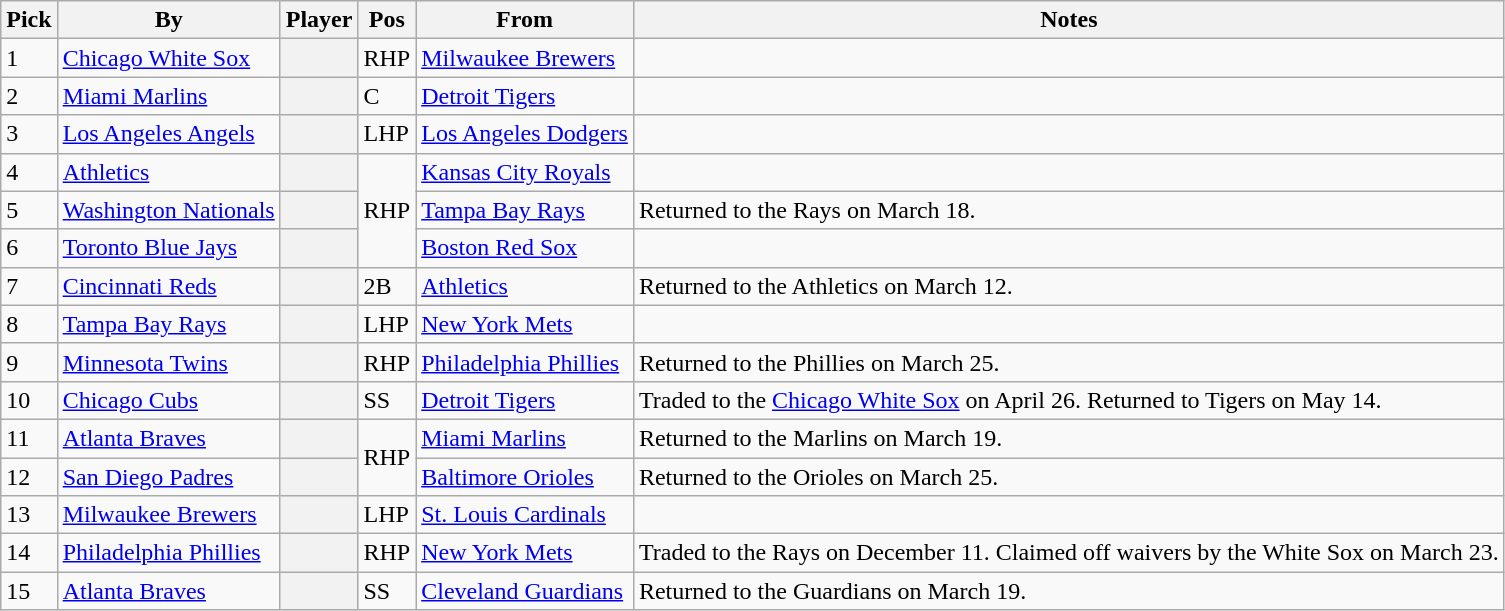<table class="wikitable sortable plainrowheaders">
<tr>
<th scope="col">Pick</th>
<th scope="col">By</th>
<th scope="col">Player</th>
<th scope="col">Pos</th>
<th scope="col">From</th>
<th scope="col">Notes</th>
</tr>
<tr>
<td>1</td>
<td><a href='#'>Chicago White Sox</a></td>
<th scope="row"></th>
<td>RHP</td>
<td><a href='#'>Milwaukee Brewers</a></td>
<td></td>
</tr>
<tr>
<td>2</td>
<td><a href='#'>Miami Marlins</a></td>
<th scope="row"></th>
<td>C</td>
<td><a href='#'>Detroit Tigers</a></td>
<td></td>
</tr>
<tr>
<td>3</td>
<td><a href='#'>Los Angeles Angels</a></td>
<th scope="row"></th>
<td>LHP</td>
<td><a href='#'>Los Angeles Dodgers</a></td>
<td></td>
</tr>
<tr>
<td>4</td>
<td><a href='#'>Athletics</a></td>
<th scope="row"></th>
<td rowspan="3">RHP</td>
<td><a href='#'>Kansas City Royals</a></td>
<td></td>
</tr>
<tr>
<td>5</td>
<td><a href='#'>Washington Nationals</a></td>
<th scope="row"></th>
<td><a href='#'>Tampa Bay Rays</a></td>
<td>Returned to the Rays on March 18.</td>
</tr>
<tr>
<td>6</td>
<td><a href='#'>Toronto Blue Jays</a></td>
<th scope="row"></th>
<td><a href='#'>Boston Red Sox</a></td>
<td></td>
</tr>
<tr>
<td>7</td>
<td><a href='#'>Cincinnati Reds</a></td>
<th scope="row"></th>
<td>2B</td>
<td><a href='#'>Athletics</a></td>
<td>Returned to the Athletics on March 12.</td>
</tr>
<tr>
<td>8</td>
<td><a href='#'>Tampa Bay Rays</a></td>
<th scope="row"></th>
<td>LHP</td>
<td><a href='#'>New York Mets</a></td>
<td></td>
</tr>
<tr>
<td>9</td>
<td><a href='#'>Minnesota Twins</a></td>
<th scope="row"></th>
<td>RHP</td>
<td><a href='#'>Philadelphia Phillies</a></td>
<td>Returned to the Phillies on March 25.</td>
</tr>
<tr>
<td>10</td>
<td><a href='#'>Chicago Cubs</a></td>
<th scope="row"></th>
<td>SS</td>
<td><a href='#'>Detroit Tigers</a></td>
<td>Traded to the <a href='#'>Chicago White Sox</a> on April 26. Returned to Tigers on May 14.</td>
</tr>
<tr>
<td>11</td>
<td><a href='#'>Atlanta Braves</a></td>
<th scope="row"></th>
<td rowspan="2">RHP</td>
<td><a href='#'>Miami Marlins</a></td>
<td>Returned to the Marlins on March 19.</td>
</tr>
<tr>
<td>12</td>
<td><a href='#'>San Diego Padres</a></td>
<th scope="row"></th>
<td><a href='#'>Baltimore Orioles</a></td>
<td>Returned to the Orioles on March 25.</td>
</tr>
<tr>
<td>13</td>
<td><a href='#'>Milwaukee Brewers</a></td>
<th scope="row"></th>
<td>LHP</td>
<td><a href='#'>St. Louis Cardinals</a></td>
<td></td>
</tr>
<tr>
<td>14</td>
<td><a href='#'>Philadelphia Phillies</a></td>
<th scope="row"></th>
<td>RHP</td>
<td><a href='#'>New York Mets</a></td>
<td>Traded to the Rays on December 11. Claimed off waivers by the White Sox on March 23.</td>
</tr>
<tr>
<td>15</td>
<td><a href='#'>Atlanta Braves</a></td>
<th scope="row"></th>
<td>SS</td>
<td><a href='#'>Cleveland Guardians</a></td>
<td>Returned to the Guardians on March 19.</td>
</tr>
</table>
